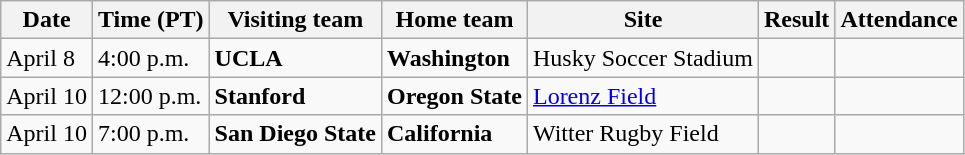<table class="wikitable">
<tr>
<th>Date</th>
<th>Time (PT)</th>
<th>Visiting team</th>
<th>Home team</th>
<th>Site</th>
<th>Result</th>
<th>Attendance</th>
</tr>
<tr>
<td>April 8</td>
<td>4:00 p.m.</td>
<td><strong>UCLA</strong></td>
<td><strong>Washington</strong></td>
<td>Husky Soccer Stadium</td>
<td></td>
<td></td>
</tr>
<tr>
<td>April 10</td>
<td>12:00 p.m.</td>
<td><strong>Stanford</strong></td>
<td><strong>Oregon State</strong></td>
<td><a href='#'>Lorenz Field</a></td>
<td></td>
<td></td>
</tr>
<tr>
<td>April 10</td>
<td>7:00 p.m.</td>
<td><strong>San Diego State</strong></td>
<td><strong>California</strong></td>
<td>Witter Rugby Field</td>
<td></td>
<td></td>
</tr>
</table>
